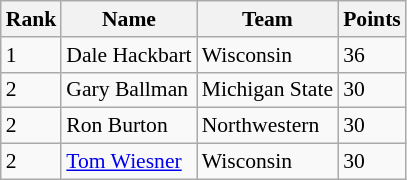<table class="wikitable" style="font-size: 90%">
<tr>
<th>Rank</th>
<th>Name</th>
<th>Team</th>
<th>Points</th>
</tr>
<tr>
<td>1</td>
<td>Dale Hackbart</td>
<td>Wisconsin</td>
<td>36</td>
</tr>
<tr>
<td>2</td>
<td>Gary Ballman</td>
<td>Michigan State</td>
<td>30</td>
</tr>
<tr>
<td>2</td>
<td>Ron Burton</td>
<td>Northwestern</td>
<td>30</td>
</tr>
<tr>
<td>2</td>
<td><a href='#'>Tom Wiesner</a></td>
<td>Wisconsin</td>
<td>30</td>
</tr>
</table>
